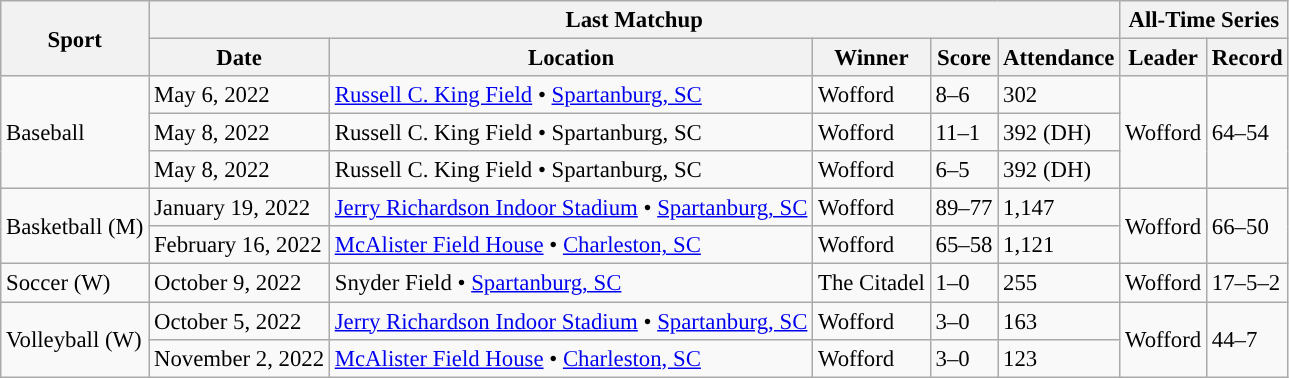<table class="wikitable" style="text-align:left; font-size: 95%;">
<tr>
<th rowspan=2>Sport</th>
<th colspan=5>Last Matchup</th>
<th colspan=2>All-Time Series</th>
</tr>
<tr>
<th>Date</th>
<th>Location</th>
<th>Winner</th>
<th>Score</th>
<th>Attendance</th>
<th>Leader</th>
<th>Record</th>
</tr>
<tr>
<td rowspan=3>Baseball</td>
<td>May 6, 2022</td>
<td><a href='#'>Russell C. King Field</a> • <a href='#'>Spartanburg, SC</a></td>
<td>Wofford</td>
<td>8–6</td>
<td>302</td>
<td rowspan=3>Wofford</td>
<td rowspan=3>64–54</td>
</tr>
<tr>
<td>May 8, 2022</td>
<td>Russell C. King Field • Spartanburg, SC</td>
<td>Wofford</td>
<td>11–1</td>
<td>392 (DH)</td>
</tr>
<tr>
<td>May 8, 2022</td>
<td>Russell C. King Field • Spartanburg, SC</td>
<td>Wofford</td>
<td>6–5</td>
<td>392 (DH)</td>
</tr>
<tr>
<td rowspan=2>Basketball (M)</td>
<td>January 19, 2022</td>
<td><a href='#'>Jerry Richardson Indoor Stadium</a> • <a href='#'>Spartanburg, SC</a></td>
<td>Wofford</td>
<td>89–77</td>
<td>1,147</td>
<td rowspan=2>Wofford</td>
<td rowspan=2>66–50</td>
</tr>
<tr>
<td>February 16, 2022</td>
<td><a href='#'>McAlister Field House</a> • <a href='#'>Charleston, SC</a></td>
<td>Wofford</td>
<td>65–58</td>
<td>1,121</td>
</tr>
<tr>
<td>Soccer (W)</td>
<td>October 9, 2022</td>
<td>Snyder Field • <a href='#'>Spartanburg, SC</a></td>
<td>The Citadel</td>
<td>1–0</td>
<td>255</td>
<td>Wofford</td>
<td>17–5–2</td>
</tr>
<tr>
<td rowspan=2>Volleyball (W)</td>
<td>October 5, 2022</td>
<td><a href='#'>Jerry Richardson Indoor Stadium</a> • <a href='#'>Spartanburg, SC</a></td>
<td>Wofford</td>
<td>3–0</td>
<td>163</td>
<td rowspan=2>Wofford</td>
<td rowspan=2>44–7</td>
</tr>
<tr>
<td>November 2, 2022</td>
<td><a href='#'>McAlister Field House</a> • <a href='#'>Charleston, SC</a></td>
<td>Wofford</td>
<td>3–0</td>
<td>123</td>
</tr>
</table>
